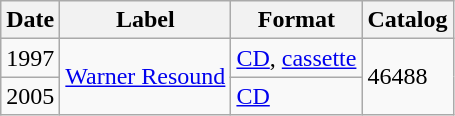<table class="wikitable">
<tr>
<th>Date</th>
<th>Label</th>
<th>Format</th>
<th>Catalog</th>
</tr>
<tr>
<td>1997</td>
<td rowspan="2"><a href='#'>Warner Resound</a></td>
<td><a href='#'>CD</a>, <a href='#'>cassette</a></td>
<td rowspan="2">46488</td>
</tr>
<tr>
<td>2005</td>
<td><a href='#'>CD</a></td>
</tr>
</table>
